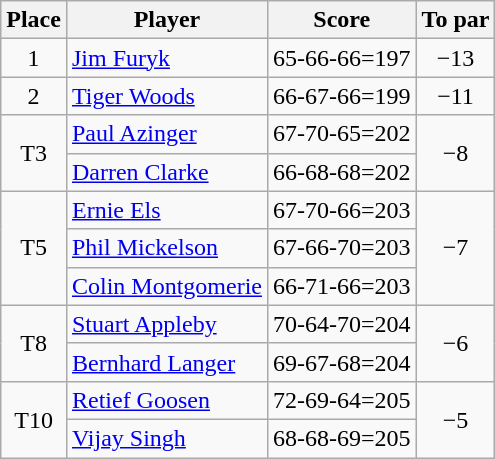<table class="wikitable">
<tr>
<th>Place</th>
<th>Player</th>
<th>Score</th>
<th>To par</th>
</tr>
<tr>
<td align=center>1</td>
<td> <a href='#'>Jim Furyk</a></td>
<td align=center>65-66-66=197</td>
<td align=center>−13</td>
</tr>
<tr>
<td align=center>2</td>
<td> <a href='#'>Tiger Woods</a></td>
<td align=center>66-67-66=199</td>
<td align=center>−11</td>
</tr>
<tr>
<td rowspan="2" align=center>T3</td>
<td> <a href='#'>Paul Azinger</a></td>
<td align=center>67-70-65=202</td>
<td rowspan="2" align=center>−8</td>
</tr>
<tr>
<td> <a href='#'>Darren Clarke</a></td>
<td align=center>66-68-68=202</td>
</tr>
<tr>
<td rowspan="3" align=center>T5</td>
<td> <a href='#'>Ernie Els</a></td>
<td align=center>67-70-66=203</td>
<td rowspan="3" align=center>−7</td>
</tr>
<tr>
<td> <a href='#'>Phil Mickelson</a></td>
<td align=center>67-66-70=203</td>
</tr>
<tr>
<td> <a href='#'>Colin Montgomerie</a></td>
<td align=center>66-71-66=203</td>
</tr>
<tr>
<td rowspan="2" align=center>T8</td>
<td> <a href='#'>Stuart Appleby</a></td>
<td align=center>70-64-70=204</td>
<td rowspan="2" align=center>−6</td>
</tr>
<tr>
<td> <a href='#'>Bernhard Langer</a></td>
<td align=center>69-67-68=204</td>
</tr>
<tr>
<td rowspan="2" align=center>T10</td>
<td> <a href='#'>Retief Goosen</a></td>
<td align=center>72-69-64=205</td>
<td rowspan="2" align=center>−5</td>
</tr>
<tr>
<td> <a href='#'>Vijay Singh</a></td>
<td align=center>68-68-69=205</td>
</tr>
</table>
